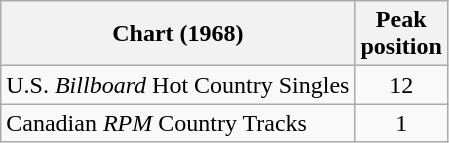<table class="wikitable sortable">
<tr>
<th align="left">Chart (1968)</th>
<th align="center">Peak<br>position</th>
</tr>
<tr>
<td align="left">U.S. <em>Billboard</em> Hot Country Singles</td>
<td align="center">12</td>
</tr>
<tr>
<td align="left">Canadian <em>RPM</em> Country Tracks</td>
<td align="center">1</td>
</tr>
</table>
